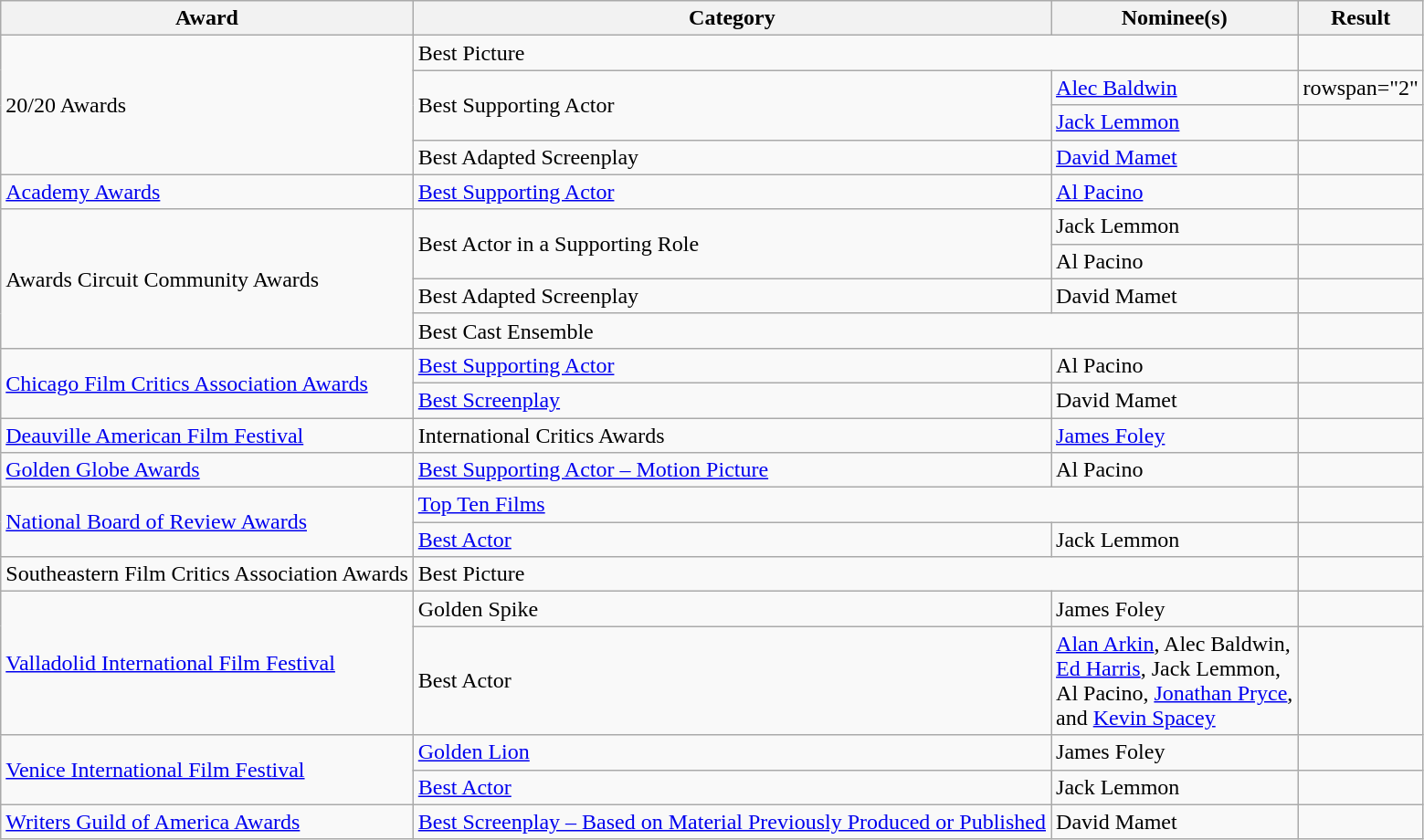<table class="wikitable plainrowheaders">
<tr>
<th>Award</th>
<th>Category</th>
<th>Nominee(s)</th>
<th>Result</th>
</tr>
<tr>
<td rowspan="4">20/20 Awards</td>
<td colspan="2">Best Picture</td>
<td></td>
</tr>
<tr>
<td rowspan="2">Best Supporting Actor</td>
<td><a href='#'>Alec Baldwin</a></td>
<td>rowspan="2"  <br> </td>
</tr>
<tr>
<td><a href='#'>Jack Lemmon</a></td>
</tr>
<tr>
<td>Best Adapted Screenplay</td>
<td><a href='#'>David Mamet</a></td>
<td></td>
</tr>
<tr>
<td><a href='#'>Academy Awards</a></td>
<td><a href='#'>Best Supporting Actor</a></td>
<td><a href='#'>Al Pacino</a></td>
<td></td>
</tr>
<tr>
<td rowspan="4">Awards Circuit Community Awards</td>
<td rowspan="2">Best Actor in a Supporting Role</td>
<td>Jack Lemmon</td>
<td></td>
</tr>
<tr>
<td>Al Pacino</td>
<td></td>
</tr>
<tr>
<td>Best Adapted Screenplay</td>
<td>David Mamet</td>
<td></td>
</tr>
<tr>
<td colspan="2">Best Cast Ensemble</td>
<td></td>
</tr>
<tr>
<td rowspan="2"><a href='#'>Chicago Film Critics Association Awards</a></td>
<td><a href='#'>Best Supporting Actor</a></td>
<td>Al Pacino</td>
<td></td>
</tr>
<tr>
<td><a href='#'>Best Screenplay</a></td>
<td>David Mamet</td>
<td></td>
</tr>
<tr>
<td><a href='#'>Deauville American Film Festival</a></td>
<td>International Critics Awards</td>
<td><a href='#'>James Foley</a></td>
<td></td>
</tr>
<tr>
<td><a href='#'>Golden Globe Awards</a></td>
<td><a href='#'>Best Supporting Actor – Motion Picture</a></td>
<td>Al Pacino</td>
<td></td>
</tr>
<tr>
<td rowspan="2"><a href='#'>National Board of Review Awards</a></td>
<td colspan="2"><a href='#'>Top Ten Films</a></td>
<td></td>
</tr>
<tr>
<td><a href='#'>Best Actor</a></td>
<td>Jack Lemmon</td>
<td></td>
</tr>
<tr>
<td>Southeastern Film Critics Association Awards</td>
<td colspan="2">Best Picture</td>
<td></td>
</tr>
<tr>
<td rowspan="2"><a href='#'>Valladolid International Film Festival</a></td>
<td>Golden Spike</td>
<td>James Foley</td>
<td></td>
</tr>
<tr>
<td>Best Actor</td>
<td><a href='#'>Alan Arkin</a>, Alec Baldwin, <br> <a href='#'>Ed Harris</a>, Jack Lemmon, <br> Al Pacino, <a href='#'>Jonathan Pryce</a>, <br> and <a href='#'>Kevin Spacey</a></td>
<td></td>
</tr>
<tr>
<td rowspan="2"><a href='#'>Venice International Film Festival</a></td>
<td><a href='#'>Golden Lion</a></td>
<td>James Foley</td>
<td></td>
</tr>
<tr>
<td><a href='#'>Best Actor</a></td>
<td>Jack Lemmon</td>
<td></td>
</tr>
<tr>
<td><a href='#'>Writers Guild of America Awards</a></td>
<td><a href='#'>Best Screenplay – Based on Material Previously Produced or Published</a></td>
<td>David Mamet</td>
<td></td>
</tr>
</table>
